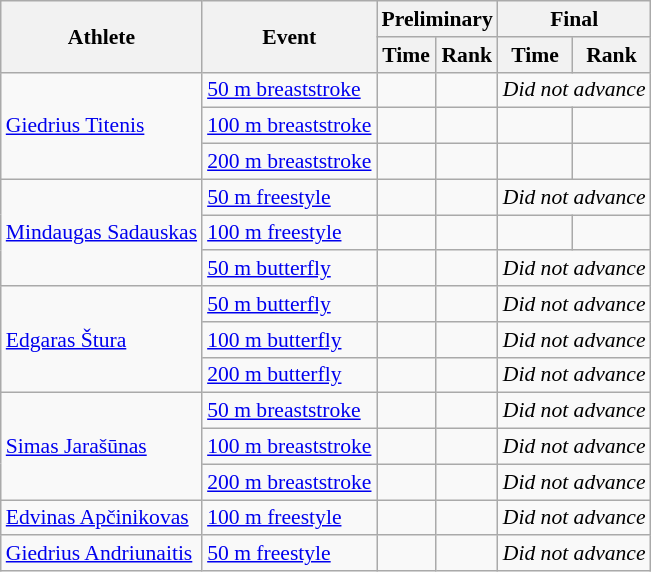<table class=wikitable style="font-size:90%">
<tr>
<th rowspan="2">Athlete</th>
<th rowspan="2">Event</th>
<th colspan="2">Preliminary</th>
<th colspan="2">Final</th>
</tr>
<tr>
<th>Time</th>
<th>Rank</th>
<th>Time</th>
<th>Rank</th>
</tr>
<tr>
<td rowspan="3"><a href='#'>Giedrius Titenis</a></td>
<td><a href='#'>50 m breaststroke</a></td>
<td></td>
<td></td>
<td colspan="2"><em>Did not advance</em></td>
</tr>
<tr>
<td><a href='#'>100 m breaststroke</a></td>
<td></td>
<td></td>
<td></td>
<td></td>
</tr>
<tr>
<td><a href='#'>200 m breaststroke</a></td>
<td></td>
<td></td>
<td></td>
<td></td>
</tr>
<tr>
<td rowspan="3"><a href='#'>Mindaugas Sadauskas</a></td>
<td><a href='#'>50 m freestyle</a></td>
<td></td>
<td></td>
<td colspan="2"><em>Did not advance</em></td>
</tr>
<tr>
<td><a href='#'>100 m freestyle</a></td>
<td></td>
<td></td>
<td></td>
<td></td>
</tr>
<tr>
<td><a href='#'>50 m butterfly</a></td>
<td></td>
<td></td>
<td colspan="2"><em>Did not advance</em></td>
</tr>
<tr>
<td rowspan="3"><a href='#'>Edgaras Štura</a></td>
<td><a href='#'>50 m butterfly</a></td>
<td></td>
<td></td>
<td colspan="2"><em>Did not advance</em></td>
</tr>
<tr>
<td><a href='#'>100 m butterfly</a></td>
<td></td>
<td></td>
<td colspan="2"><em>Did not advance</em></td>
</tr>
<tr>
<td><a href='#'>200 m butterfly</a></td>
<td></td>
<td></td>
<td colspan="2"><em>Did not advance</em></td>
</tr>
<tr>
<td rowspan="3"><a href='#'>Simas Jarašūnas</a></td>
<td><a href='#'>50 m breaststroke</a></td>
<td></td>
<td></td>
<td colspan="2"><em>Did not advance</em></td>
</tr>
<tr>
<td><a href='#'>100 m breaststroke</a></td>
<td></td>
<td></td>
<td colspan="2"><em>Did not advance</em></td>
</tr>
<tr>
<td><a href='#'>200 m breaststroke</a></td>
<td></td>
<td></td>
<td colspan="2"><em>Did not advance</em></td>
</tr>
<tr>
<td><a href='#'>Edvinas Apčinikovas</a></td>
<td><a href='#'>100 m freestyle</a></td>
<td></td>
<td></td>
<td colspan="2"><em>Did not advance</em></td>
</tr>
<tr>
<td><a href='#'>Giedrius Andriunaitis</a></td>
<td><a href='#'>50 m freestyle</a></td>
<td></td>
<td></td>
<td colspan="2"><em>Did not advance</em></td>
</tr>
</table>
